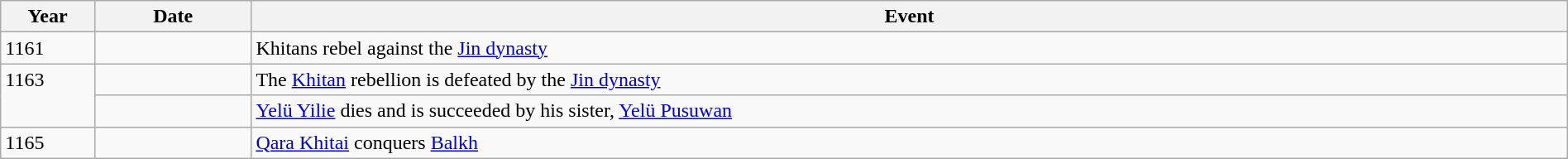<table class="wikitable" width="100%">
<tr>
<th style="width:6%">Year</th>
<th style="width:10%">Date</th>
<th>Event</th>
</tr>
<tr>
<td>1161</td>
<td></td>
<td>Khitans rebel against the <a href='#'>Jin dynasty</a></td>
</tr>
<tr>
<td rowspan="2" valign="top">1163</td>
<td></td>
<td>The <a href='#'>Khitan</a> rebellion is defeated by the <a href='#'>Jin dynasty</a></td>
</tr>
<tr>
<td></td>
<td><a href='#'>Yelü Yilie</a> dies and is succeeded by his sister, <a href='#'>Yelü Pusuwan</a></td>
</tr>
<tr>
<td>1165</td>
<td></td>
<td><a href='#'>Qara Khitai</a> conquers <a href='#'>Balkh</a></td>
</tr>
</table>
